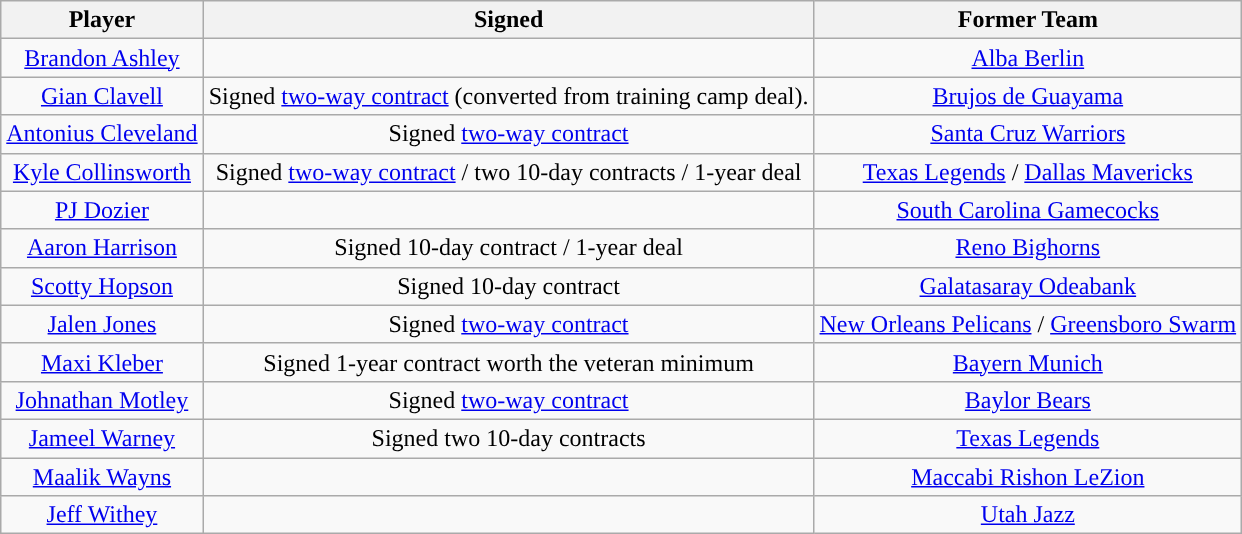<table class="wikitable sortable sortable">
<tr>
<th>Player</th>
<th>Signed</th>
<th>Former Team</th>
</tr>
<tr style="text-align: center">
<td><a href='#'>Brandon Ashley</a></td>
<td></td>
<td> <a href='#'>Alba Berlin</a></td>
</tr>
<tr style="text-align: center">
<td><a href='#'>Gian Clavell</a></td>
<td>Signed <a href='#'>two-way contract</a> (converted from training camp deal).</td>
<td> <a href='#'>Brujos de Guayama</a></td>
</tr>
<tr style="text-align: center">
<td><a href='#'>Antonius Cleveland</a></td>
<td>Signed <a href='#'>two-way contract</a></td>
<td><a href='#'>Santa Cruz Warriors</a></td>
</tr>
<tr style="text-align: center">
<td><a href='#'>Kyle Collinsworth</a></td>
<td>Signed <a href='#'>two-way contract</a> / two 10-day contracts / 1-year deal</td>
<td><a href='#'>Texas Legends</a> / <a href='#'>Dallas Mavericks</a></td>
</tr>
<tr style="text-align: center">
<td><a href='#'>PJ Dozier</a></td>
<td></td>
<td><a href='#'>South Carolina Gamecocks</a></td>
</tr>
<tr style="text-align: center">
<td><a href='#'>Aaron Harrison</a></td>
<td>Signed 10-day contract / 1-year deal</td>
<td><a href='#'>Reno Bighorns</a></td>
</tr>
<tr style="text-align: center">
<td><a href='#'>Scotty Hopson</a></td>
<td>Signed 10-day contract</td>
<td> <a href='#'>Galatasaray Odeabank</a></td>
</tr>
<tr style="text-align: center">
<td><a href='#'>Jalen Jones</a></td>
<td>Signed <a href='#'>two-way contract</a></td>
<td><a href='#'>New Orleans Pelicans</a> / <a href='#'>Greensboro Swarm</a></td>
</tr>
<tr style="text-align: center">
<td><a href='#'>Maxi Kleber</a></td>
<td>Signed 1-year contract worth the veteran minimum</td>
<td> <a href='#'>Bayern Munich</a></td>
</tr>
<tr style="text-align: center">
<td><a href='#'>Johnathan Motley</a></td>
<td>Signed <a href='#'>two-way contract</a></td>
<td><a href='#'>Baylor Bears</a></td>
</tr>
<tr style="text-align: center">
<td><a href='#'>Jameel Warney</a></td>
<td>Signed two 10-day contracts</td>
<td><a href='#'>Texas Legends</a></td>
</tr>
<tr style="text-align: center">
<td><a href='#'>Maalik Wayns</a></td>
<td></td>
<td> <a href='#'>Maccabi Rishon LeZion</a></td>
</tr>
<tr style="text-align: center">
<td><a href='#'>Jeff Withey</a></td>
<td></td>
<td><a href='#'>Utah Jazz</a></td>
</tr>
</table>
